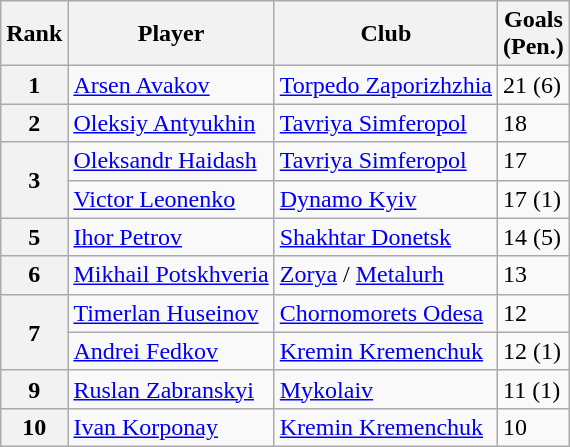<table class="wikitable">
<tr>
<th>Rank</th>
<th>Player</th>
<th>Club</th>
<th>Goals<br>(Pen.)</th>
</tr>
<tr>
<th>1</th>
<td align=left> <a href='#'>Arsen Avakov</a></td>
<td align=left><a href='#'>Torpedo Zaporizhzhia</a></td>
<td>21 (6)</td>
</tr>
<tr>
<th>2</th>
<td align=left> <a href='#'>Oleksiy Antyukhin</a></td>
<td align=left><a href='#'>Tavriya Simferopol</a></td>
<td>18</td>
</tr>
<tr>
<th rowspan=2>3</th>
<td align=left> <a href='#'>Oleksandr Haidash</a></td>
<td align=left><a href='#'>Tavriya Simferopol</a></td>
<td>17</td>
</tr>
<tr>
<td align=left> <a href='#'>Victor Leonenko</a></td>
<td align=left><a href='#'>Dynamo Kyiv</a></td>
<td>17 (1)</td>
</tr>
<tr>
<th>5</th>
<td align=left> <a href='#'>Ihor Petrov</a></td>
<td align=left><a href='#'>Shakhtar Donetsk</a></td>
<td>14 (5)</td>
</tr>
<tr>
<th>6</th>
<td align=left> <a href='#'>Mikhail Potskhveria</a></td>
<td align=left><a href='#'>Zorya</a> / <a href='#'>Metalurh</a></td>
<td>13</td>
</tr>
<tr>
<th rowspan=2>7</th>
<td align=left> <a href='#'>Timerlan Huseinov</a></td>
<td align=left><a href='#'>Chornomorets Odesa</a></td>
<td>12</td>
</tr>
<tr>
<td align=left> <a href='#'>Andrei Fedkov</a></td>
<td align=left><a href='#'>Kremin Kremenchuk</a></td>
<td>12 (1)</td>
</tr>
<tr>
<th>9</th>
<td align=left> <a href='#'>Ruslan Zabranskyi</a></td>
<td align=left><a href='#'>Mykolaiv</a></td>
<td>11 (1)</td>
</tr>
<tr>
<th>10</th>
<td align=left> <a href='#'>Ivan Korponay</a></td>
<td align=left><a href='#'>Kremin Kremenchuk</a></td>
<td>10</td>
</tr>
</table>
